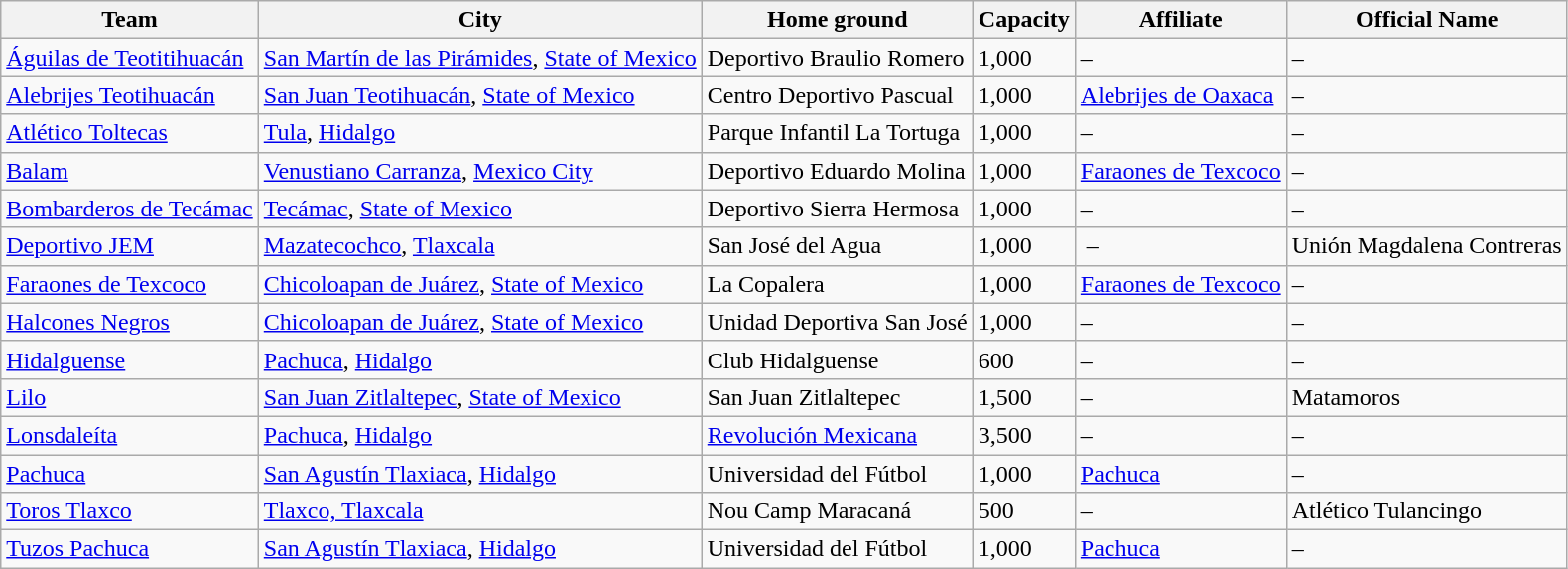<table class="wikitable sortable">
<tr>
<th>Team</th>
<th>City</th>
<th>Home ground</th>
<th>Capacity</th>
<th>Affiliate</th>
<th>Official Name</th>
</tr>
<tr>
<td><a href='#'>Águilas de Teotitihuacán</a></td>
<td><a href='#'>San Martín de las Pirámides</a>, <a href='#'>State of Mexico</a></td>
<td>Deportivo Braulio Romero</td>
<td>1,000</td>
<td>–</td>
<td>–</td>
</tr>
<tr>
<td><a href='#'>Alebrijes Teotihuacán</a></td>
<td><a href='#'>San Juan Teotihuacán</a>, <a href='#'>State of Mexico</a></td>
<td>Centro Deportivo Pascual</td>
<td>1,000</td>
<td><a href='#'>Alebrijes de Oaxaca</a></td>
<td>–</td>
</tr>
<tr>
<td><a href='#'>Atlético Toltecas</a></td>
<td><a href='#'>Tula</a>, <a href='#'>Hidalgo</a></td>
<td>Parque Infantil La Tortuga</td>
<td>1,000</td>
<td>–</td>
<td>–</td>
</tr>
<tr>
<td><a href='#'>Balam</a></td>
<td><a href='#'>Venustiano Carranza</a>, <a href='#'>Mexico City</a></td>
<td>Deportivo Eduardo Molina</td>
<td>1,000</td>
<td><a href='#'>Faraones de Texcoco</a></td>
<td>–</td>
</tr>
<tr>
<td><a href='#'>Bombarderos de Tecámac</a></td>
<td><a href='#'>Tecámac</a>, <a href='#'>State of Mexico</a></td>
<td>Deportivo Sierra Hermosa</td>
<td>1,000</td>
<td>–</td>
<td>–</td>
</tr>
<tr>
<td><a href='#'>Deportivo JEM</a></td>
<td><a href='#'>Mazatecochco</a>, <a href='#'>Tlaxcala</a></td>
<td>San José del Agua</td>
<td>1,000</td>
<td> – </td>
<td>Unión Magdalena Contreras</td>
</tr>
<tr>
<td><a href='#'>Faraones de Texcoco</a></td>
<td><a href='#'>Chicoloapan de Juárez</a>, <a href='#'>State of Mexico</a></td>
<td>La Copalera</td>
<td>1,000</td>
<td><a href='#'>Faraones de Texcoco</a></td>
<td>–</td>
</tr>
<tr>
<td><a href='#'>Halcones Negros</a></td>
<td><a href='#'>Chicoloapan de Juárez</a>, <a href='#'>State of Mexico</a></td>
<td>Unidad Deportiva San José</td>
<td>1,000</td>
<td>–</td>
<td>–</td>
</tr>
<tr>
<td><a href='#'>Hidalguense</a></td>
<td><a href='#'>Pachuca</a>, <a href='#'>Hidalgo</a></td>
<td>Club Hidalguense</td>
<td>600</td>
<td>–</td>
<td>–</td>
</tr>
<tr>
<td><a href='#'>Lilo</a></td>
<td><a href='#'>San Juan Zitlaltepec</a>, <a href='#'>State of Mexico</a></td>
<td>San Juan Zitlaltepec</td>
<td>1,500</td>
<td>–</td>
<td>Matamoros</td>
</tr>
<tr>
<td><a href='#'>Lonsdaleíta</a></td>
<td><a href='#'>Pachuca</a>, <a href='#'>Hidalgo</a></td>
<td><a href='#'>Revolución Mexicana</a></td>
<td>3,500</td>
<td>–</td>
<td>–</td>
</tr>
<tr>
<td><a href='#'>Pachuca</a></td>
<td><a href='#'>San Agustín Tlaxiaca</a>, <a href='#'>Hidalgo</a></td>
<td>Universidad del Fútbol</td>
<td>1,000</td>
<td><a href='#'>Pachuca</a></td>
<td>–</td>
</tr>
<tr>
<td><a href='#'>Toros Tlaxco</a></td>
<td><a href='#'>Tlaxco, Tlaxcala</a></td>
<td>Nou Camp Maracaná</td>
<td>500</td>
<td>–</td>
<td>Atlético Tulancingo</td>
</tr>
<tr>
<td><a href='#'>Tuzos Pachuca</a></td>
<td><a href='#'>San Agustín Tlaxiaca</a>, <a href='#'>Hidalgo</a></td>
<td>Universidad del Fútbol</td>
<td>1,000</td>
<td><a href='#'>Pachuca</a></td>
<td>–</td>
</tr>
</table>
